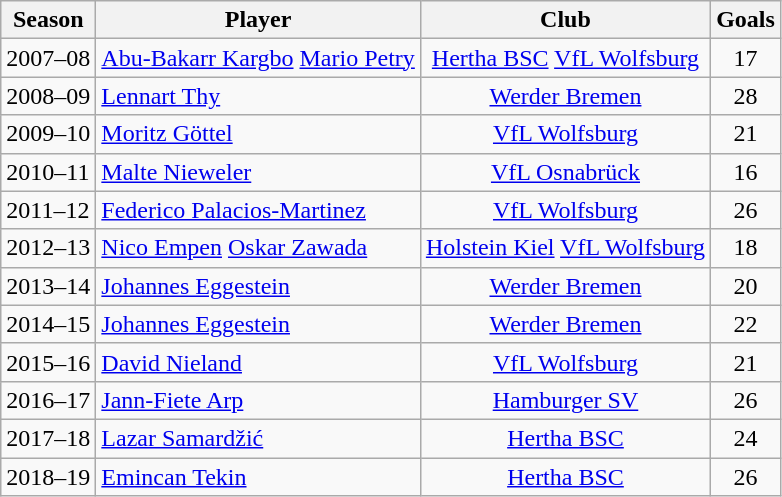<table class="wikitable sortable">
<tr>
<th>Season</th>
<th>Player</th>
<th>Club</th>
<th>Goals</th>
</tr>
<tr align="center">
<td align="left">2007–08</td>
<td align="left"> <a href='#'>Abu-Bakarr Kargbo</a>   <a href='#'>Mario Petry</a></td>
<td><a href='#'>Hertha BSC</a>  <a href='#'>VfL Wolfsburg</a></td>
<td>17</td>
</tr>
<tr align="center">
<td align="left">2008–09</td>
<td align="left"> <a href='#'>Lennart Thy</a></td>
<td><a href='#'>Werder Bremen</a></td>
<td>28</td>
</tr>
<tr align="center">
<td align="left">2009–10</td>
<td align="left"> <a href='#'>Moritz Göttel</a></td>
<td><a href='#'>VfL Wolfsburg</a></td>
<td>21</td>
</tr>
<tr align="center">
<td align="left">2010–11</td>
<td align="left"> <a href='#'>Malte Nieweler</a></td>
<td><a href='#'>VfL Osnabrück</a></td>
<td>16</td>
</tr>
<tr align="center">
<td align="left">2011–12</td>
<td align="left"> <a href='#'>Federico Palacios-Martinez</a></td>
<td><a href='#'>VfL Wolfsburg</a></td>
<td>26</td>
</tr>
<tr align="center">
<td align="left">2012–13</td>
<td align="left"> <a href='#'>Nico Empen</a>   <a href='#'>Oskar Zawada</a></td>
<td><a href='#'>Holstein Kiel</a>  <a href='#'>VfL Wolfsburg</a></td>
<td>18</td>
</tr>
<tr align="center">
<td align="left">2013–14</td>
<td align="left"> <a href='#'>Johannes Eggestein</a></td>
<td><a href='#'>Werder Bremen</a></td>
<td>20</td>
</tr>
<tr align="center">
<td align="left">2014–15</td>
<td align="left"> <a href='#'>Johannes Eggestein</a></td>
<td><a href='#'>Werder Bremen</a></td>
<td>22</td>
</tr>
<tr align="center">
<td align="left">2015–16</td>
<td align="left"> <a href='#'>David Nieland</a></td>
<td><a href='#'>VfL Wolfsburg</a></td>
<td>21</td>
</tr>
<tr align="center">
<td align="left">2016–17</td>
<td align="left"> <a href='#'>Jann-Fiete Arp</a></td>
<td><a href='#'>Hamburger SV</a></td>
<td>26</td>
</tr>
<tr align="center">
<td align="left">2017–18</td>
<td align="left"> <a href='#'>Lazar Samardžić</a></td>
<td><a href='#'>Hertha BSC</a></td>
<td>24</td>
</tr>
<tr align="center">
<td align="left">2018–19</td>
<td align="left"> <a href='#'>Emincan Tekin</a></td>
<td><a href='#'>Hertha BSC</a></td>
<td>26</td>
</tr>
</table>
